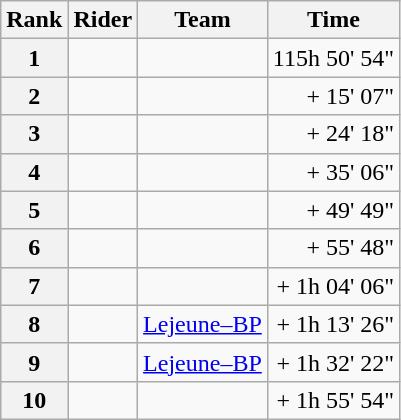<table class="wikitable">
<tr>
<th scope="col">Rank</th>
<th scope="col">Rider</th>
<th scope="col">Team</th>
<th scope="col">Time</th>
</tr>
<tr>
<th scope="row">1</th>
<td> </td>
<td></td>
<td style="text-align:right;">115h 50' 54"</td>
</tr>
<tr>
<th scope="row">2</th>
<td></td>
<td></td>
<td style="text-align:right;">+ 15' 07"</td>
</tr>
<tr>
<th scope="row">3</th>
<td></td>
<td></td>
<td style="text-align:right;">+ 24' 18"</td>
</tr>
<tr>
<th scope="row">4</th>
<td></td>
<td></td>
<td style="text-align:right;">+ 35' 06"</td>
</tr>
<tr>
<th scope="row">5</th>
<td></td>
<td></td>
<td style="text-align:right;">+ 49' 49"</td>
</tr>
<tr>
<th scope="row">6</th>
<td></td>
<td></td>
<td style="text-align:right;">+ 55' 48"</td>
</tr>
<tr>
<th scope="row">7</th>
<td></td>
<td></td>
<td style="text-align:right;">+ 1h 04' 06"</td>
</tr>
<tr>
<th scope="row">8</th>
<td></td>
<td><a href='#'>Lejeune–BP</a></td>
<td style="text-align:right;">+ 1h 13' 26"</td>
</tr>
<tr>
<th scope="row">9</th>
<td></td>
<td><a href='#'>Lejeune–BP</a></td>
<td style="text-align:right;">+ 1h 32' 22"</td>
</tr>
<tr>
<th scope="row">10</th>
<td></td>
<td></td>
<td style="text-align:right;">+ 1h 55' 54"</td>
</tr>
</table>
